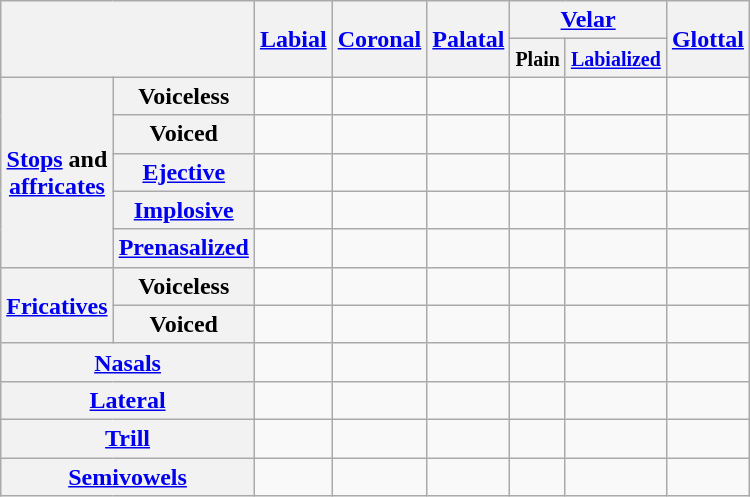<table class="wikitable" style="text-align: center">
<tr>
<th rowspan="2" colspan="2"></th>
<th rowspan="2"><a href='#'>Labial</a></th>
<th rowspan="2"><a href='#'>Coronal</a></th>
<th rowspan="2"><a href='#'>Palatal</a></th>
<th colspan="2"><a href='#'>Velar</a></th>
<th rowspan="2"><a href='#'>Glottal</a></th>
</tr>
<tr>
<th><small>Plain</small></th>
<th><small><a href='#'>Labialized</a></small></th>
</tr>
<tr>
<th rowspan="5"><a href='#'>Stops</a> and<br><a href='#'>affricates</a></th>
<th>Voiceless</th>
<td></td>
<td></td>
<td></td>
<td></td>
<td></td>
<td></td>
</tr>
<tr>
<th>Voiced</th>
<td></td>
<td></td>
<td></td>
<td></td>
<td></td>
<td></td>
</tr>
<tr>
<th><a href='#'>Ejective</a></th>
<td></td>
<td></td>
<td></td>
<td></td>
<td></td>
<td></td>
</tr>
<tr>
<th><a href='#'>Implosive</a></th>
<td></td>
<td></td>
<td></td>
<td></td>
<td></td>
<td></td>
</tr>
<tr>
<th><a href='#'>Prenasalized</a></th>
<td></td>
<td></td>
<td></td>
<td></td>
<td></td>
<td></td>
</tr>
<tr>
<th rowspan="2"><a href='#'>Fricatives</a></th>
<th>Voiceless</th>
<td></td>
<td></td>
<td></td>
<td></td>
<td></td>
<td></td>
</tr>
<tr>
<th>Voiced</th>
<td></td>
<td></td>
<td></td>
<td></td>
<td></td>
<td></td>
</tr>
<tr>
<th colspan="2"><a href='#'>Nasals</a></th>
<td></td>
<td></td>
<td></td>
<td></td>
<td></td>
<td></td>
</tr>
<tr>
<th colspan="2"><a href='#'>Lateral</a></th>
<td></td>
<td></td>
<td></td>
<td></td>
<td></td>
<td></td>
</tr>
<tr>
<th colspan="2"><a href='#'>Trill</a></th>
<td></td>
<td></td>
<td></td>
<td></td>
<td></td>
<td></td>
</tr>
<tr>
<th colspan="2"><a href='#'>Semivowels</a></th>
<td></td>
<td></td>
<td></td>
<td></td>
<td></td>
<td></td>
</tr>
</table>
